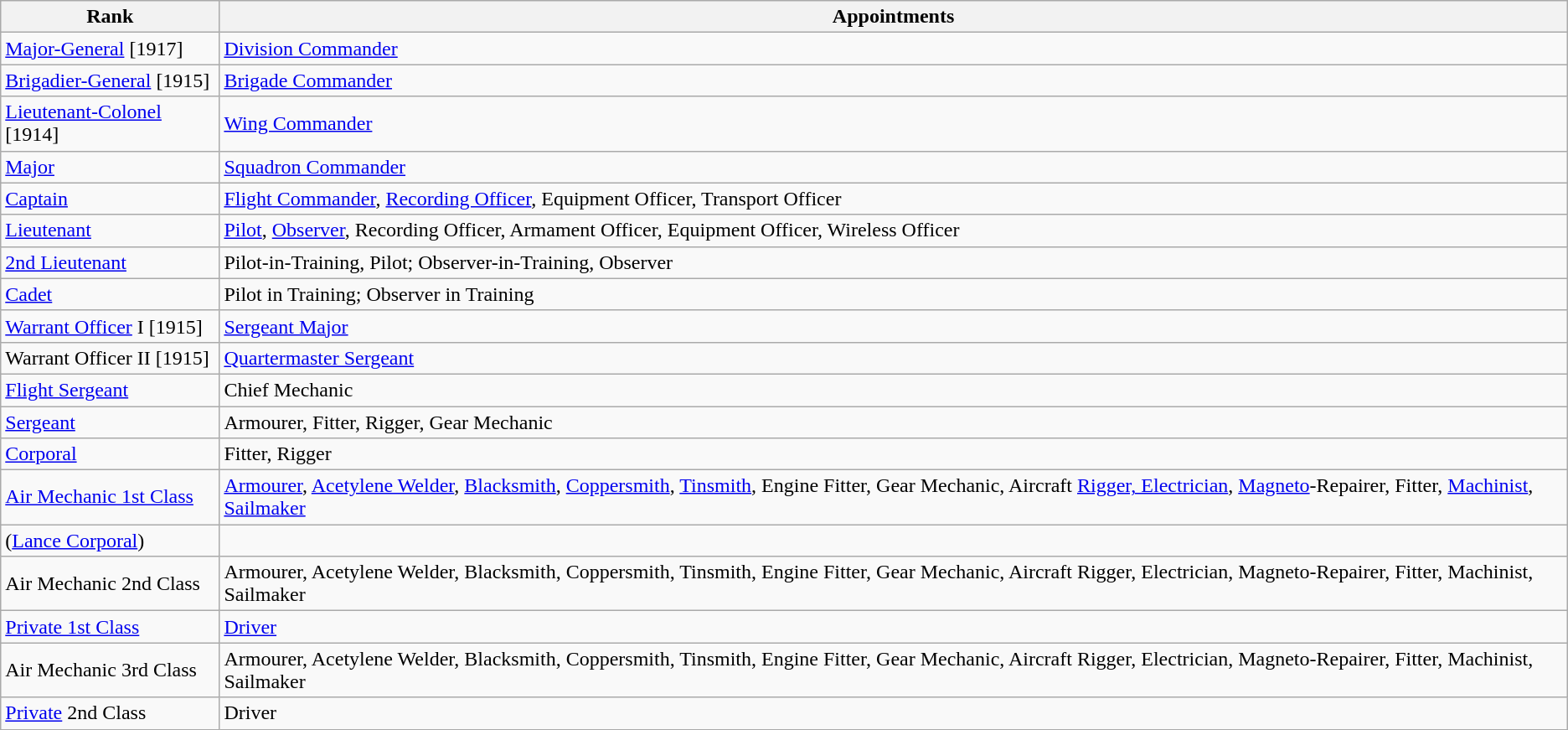<table border=1 class="wikitable">
<tr>
<th>Rank</th>
<th>Appointments</th>
</tr>
<tr>
<td><a href='#'>Major-General</a> [1917]</td>
<td><a href='#'>Division Commander</a></td>
</tr>
<tr>
<td><a href='#'>Brigadier-General</a> [1915]</td>
<td><a href='#'>Brigade Commander</a></td>
</tr>
<tr>
<td><a href='#'>Lieutenant-Colonel</a> [1914]</td>
<td><a href='#'>Wing Commander</a></td>
</tr>
<tr>
<td><a href='#'>Major</a></td>
<td><a href='#'>Squadron Commander</a></td>
</tr>
<tr>
<td><a href='#'>Captain</a></td>
<td><a href='#'>Flight Commander</a>, <a href='#'>Recording Officer</a>, Equipment Officer, Transport Officer</td>
</tr>
<tr>
<td><a href='#'>Lieutenant</a></td>
<td><a href='#'>Pilot</a>, <a href='#'>Observer</a>, Recording Officer, Armament Officer, Equipment Officer, Wireless Officer</td>
</tr>
<tr>
<td><a href='#'>2nd Lieutenant</a></td>
<td>Pilot-in-Training, Pilot; Observer-in-Training, Observer</td>
</tr>
<tr>
<td><a href='#'>Cadet</a></td>
<td>Pilot in Training; Observer in Training</td>
</tr>
<tr>
<td><a href='#'>Warrant Officer</a> I [1915]</td>
<td><a href='#'>Sergeant Major</a></td>
</tr>
<tr>
<td>Warrant Officer II [1915]</td>
<td><a href='#'>Quartermaster Sergeant</a></td>
</tr>
<tr>
<td><a href='#'>Flight Sergeant</a></td>
<td>Chief Mechanic</td>
</tr>
<tr>
<td><a href='#'>Sergeant</a></td>
<td>Armourer, Fitter, Rigger, Gear Mechanic</td>
</tr>
<tr>
<td><a href='#'>Corporal</a></td>
<td>Fitter, Rigger</td>
</tr>
<tr>
<td><a href='#'>Air Mechanic 1st Class</a></td>
<td><a href='#'>Armourer</a>, <a href='#'>Acetylene Welder</a>, <a href='#'>Blacksmith</a>, <a href='#'>Coppersmith</a>, <a href='#'>Tinsmith</a>, Engine Fitter, Gear Mechanic, Aircraft <a href='#'>Rigger, Electrician</a>, <a href='#'>Magneto</a>-Repairer, Fitter, <a href='#'>Machinist</a>, <a href='#'>Sailmaker</a></td>
</tr>
<tr>
<td>(<a href='#'>Lance Corporal</a>)</td>
<td></td>
</tr>
<tr>
<td>Air Mechanic 2nd Class</td>
<td>Armourer, Acetylene Welder, Blacksmith, Coppersmith, Tinsmith, Engine Fitter, Gear Mechanic, Aircraft Rigger, Electrician, Magneto-Repairer, Fitter, Machinist, Sailmaker</td>
</tr>
<tr>
<td><a href='#'>Private 1st Class</a></td>
<td><a href='#'>Driver</a></td>
</tr>
<tr>
<td>Air Mechanic 3rd Class</td>
<td>Armourer, Acetylene Welder, Blacksmith, Coppersmith, Tinsmith, Engine Fitter, Gear Mechanic, Aircraft Rigger, Electrician, Magneto-Repairer, Fitter, Machinist, Sailmaker</td>
</tr>
<tr>
<td><a href='#'>Private</a> 2nd Class</td>
<td>Driver</td>
</tr>
</table>
